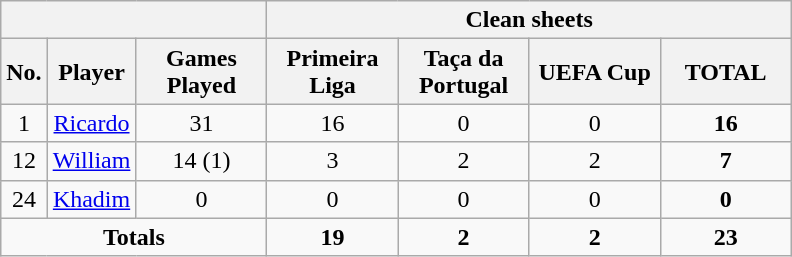<table class="wikitable sortable alternance" style="text-align:center">
<tr>
<th colspan="3"></th>
<th colspan="6">Clean sheets</th>
</tr>
<tr>
<th>No.</th>
<th>Player</th>
<th width=80>Games Played</th>
<th width=80>Primeira Liga</th>
<th width=80>Taça da Portugal</th>
<th width=80>UEFA Cup</th>
<th width=80>TOTAL</th>
</tr>
<tr>
<td>1</td>
<td> <a href='#'>Ricardo</a></td>
<td>31</td>
<td>16</td>
<td>0</td>
<td>0</td>
<td><strong>16</strong></td>
</tr>
<tr>
<td>12</td>
<td> <a href='#'>William</a></td>
<td>14 (1)</td>
<td>3</td>
<td>2</td>
<td>2</td>
<td><strong>7</strong></td>
</tr>
<tr>
<td>24</td>
<td> <a href='#'>Khadim</a></td>
<td>0</td>
<td>0</td>
<td>0</td>
<td>0</td>
<td><strong>0</strong></td>
</tr>
<tr class="sortbottom">
<td colspan="3"><strong>Totals</strong></td>
<td><strong>19</strong></td>
<td><strong>2</strong></td>
<td><strong>2</strong></td>
<td><strong>23</strong></td>
</tr>
</table>
